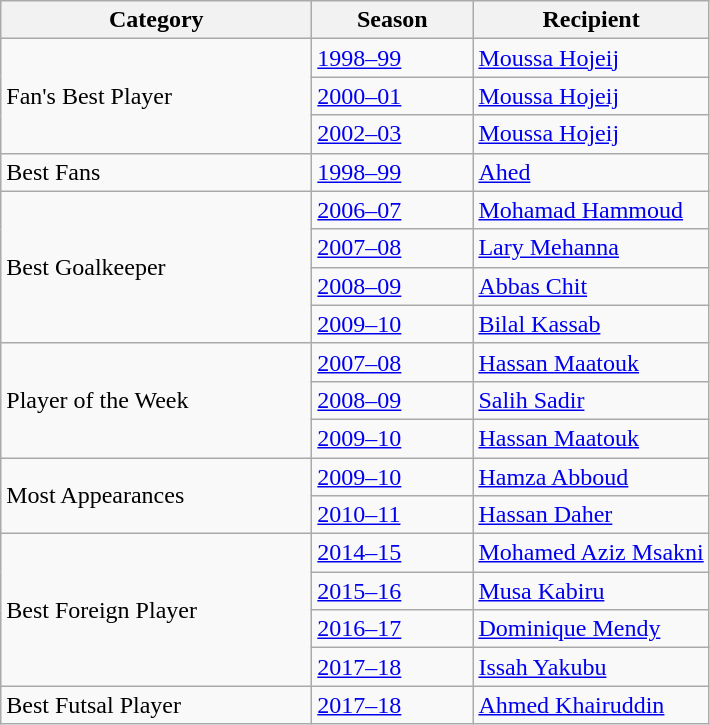<table class="wikitable">
<tr>
<th width="200">Category</th>
<th width="100">Season</th>
<th>Recipient</th>
</tr>
<tr>
<td rowspan="3">Fan's Best Player</td>
<td><a href='#'>1998–99</a></td>
<td> <a href='#'>Moussa Hojeij</a> </td>
</tr>
<tr>
<td><a href='#'>2000–01</a></td>
<td> <a href='#'>Moussa Hojeij</a> </td>
</tr>
<tr>
<td><a href='#'>2002–03</a></td>
<td> <a href='#'>Moussa Hojeij</a> </td>
</tr>
<tr>
<td>Best Fans</td>
<td><a href='#'>1998–99</a></td>
<td><a href='#'>Ahed</a></td>
</tr>
<tr>
<td rowspan="4">Best Goalkeeper</td>
<td><a href='#'>2006–07</a></td>
<td> <a href='#'>Mohamad Hammoud</a> </td>
</tr>
<tr>
<td><a href='#'>2007–08</a></td>
<td> <a href='#'>Lary Mehanna</a> </td>
</tr>
<tr>
<td><a href='#'>2008–09</a></td>
<td> <a href='#'>Abbas Chit</a> </td>
</tr>
<tr>
<td><a href='#'>2009–10</a></td>
<td> <a href='#'>Bilal Kassab</a> </td>
</tr>
<tr>
<td rowspan="3">Player of the Week</td>
<td><a href='#'>2007–08</a></td>
<td> <a href='#'>Hassan Maatouk</a> </td>
</tr>
<tr>
<td><a href='#'>2008–09</a></td>
<td> <a href='#'>Salih Sadir</a> </td>
</tr>
<tr>
<td><a href='#'>2009–10</a></td>
<td> <a href='#'>Hassan Maatouk</a> </td>
</tr>
<tr>
<td rowspan="2">Most Appearances</td>
<td><a href='#'>2009–10</a></td>
<td> <a href='#'>Hamza Abboud</a> </td>
</tr>
<tr>
<td><a href='#'>2010–11</a></td>
<td> <a href='#'>Hassan Daher</a> </td>
</tr>
<tr>
<td rowspan="4">Best Foreign Player</td>
<td><a href='#'>2014–15</a></td>
<td> <a href='#'>Mohamed Aziz Msakni</a> </td>
</tr>
<tr>
<td><a href='#'>2015–16</a></td>
<td> <a href='#'>Musa Kabiru</a> </td>
</tr>
<tr>
<td><a href='#'>2016–17</a></td>
<td> <a href='#'>Dominique Mendy</a> </td>
</tr>
<tr>
<td><a href='#'>2017–18</a></td>
<td> <a href='#'>Issah Yakubu</a> </td>
</tr>
<tr>
<td>Best Futsal Player</td>
<td><a href='#'>2017–18</a></td>
<td> <a href='#'>Ahmed Khairuddin</a></td>
</tr>
</table>
